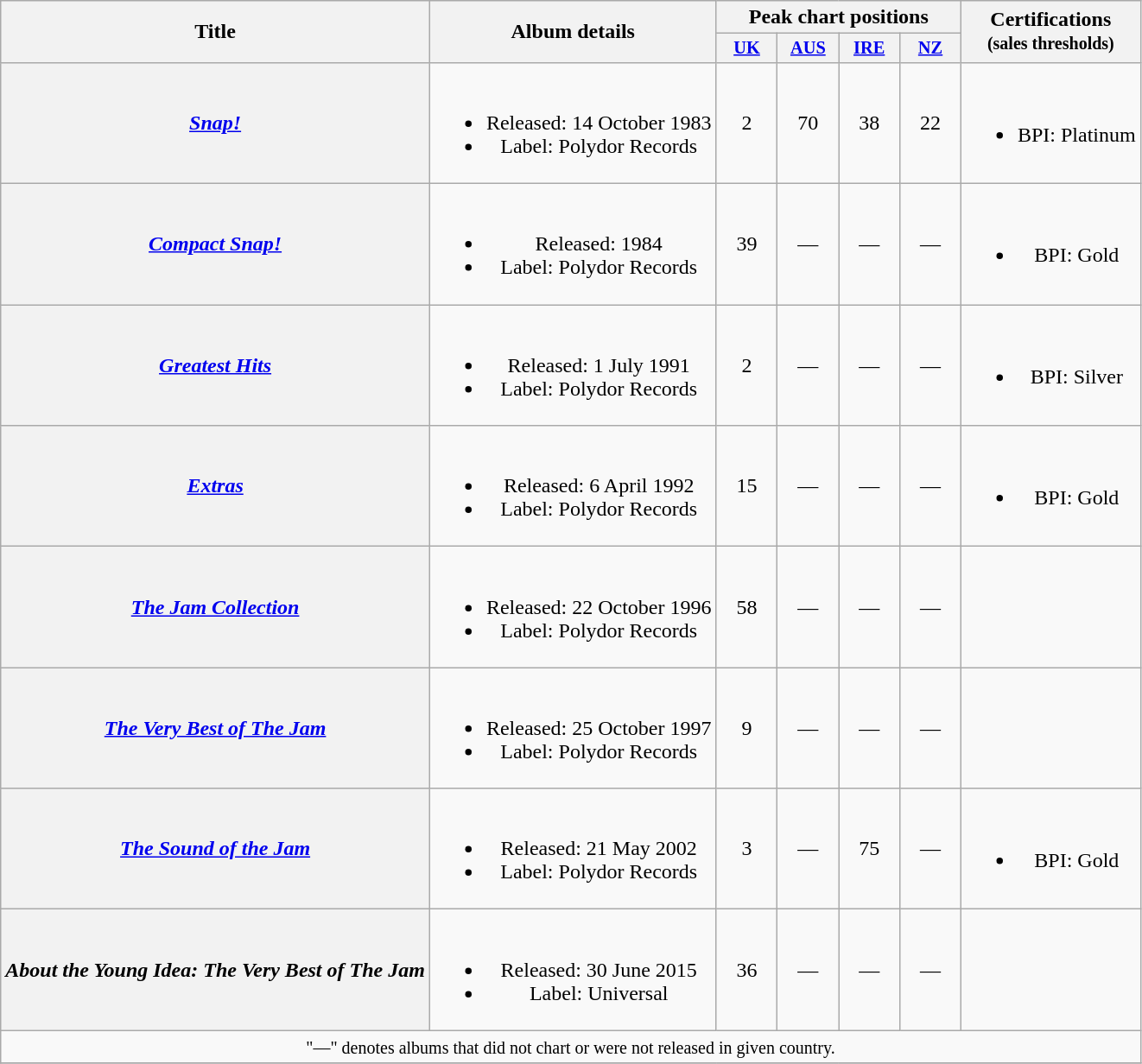<table class="wikitable plainrowheaders" style="text-align:center;">
<tr>
<th rowspan="2">Title</th>
<th rowspan="2">Album details</th>
<th colspan="4">Peak chart positions</th>
<th rowspan="2">Certifications<br><small>(sales thresholds)</small></th>
</tr>
<tr>
<th style="width:3em;font-size:85%"><a href='#'>UK</a><br></th>
<th style="width:3em;font-size:85%"><a href='#'>AUS</a><br></th>
<th style="width:3em;font-size:85%"><a href='#'>IRE</a><br></th>
<th style="width:3em;font-size:85%"><a href='#'>NZ</a><br></th>
</tr>
<tr>
<th scope="row"><em><a href='#'>Snap!</a></em></th>
<td><br><ul><li>Released: 14 October 1983</li><li>Label: Polydor Records</li></ul></td>
<td>2</td>
<td>70</td>
<td>38</td>
<td>22</td>
<td><br><ul><li>BPI: Platinum</li></ul></td>
</tr>
<tr>
<th scope="row"><em><a href='#'>Compact Snap!</a></em></th>
<td><br><ul><li>Released: 1984</li><li>Label: Polydor Records</li></ul></td>
<td>39</td>
<td>—</td>
<td>—</td>
<td>—</td>
<td><br><ul><li>BPI: Gold</li></ul></td>
</tr>
<tr>
<th scope="row"><em><a href='#'>Greatest Hits</a></em></th>
<td><br><ul><li>Released: 1 July 1991</li><li>Label: Polydor Records</li></ul></td>
<td>2</td>
<td>—</td>
<td>—</td>
<td>—</td>
<td><br><ul><li>BPI: Silver</li></ul></td>
</tr>
<tr>
<th scope="row"><em><a href='#'>Extras</a></em></th>
<td><br><ul><li>Released: 6 April 1992</li><li>Label: Polydor Records</li></ul></td>
<td>15</td>
<td>—</td>
<td>—</td>
<td>—</td>
<td><br><ul><li>BPI: Gold</li></ul></td>
</tr>
<tr>
<th scope="row"><em><a href='#'>The Jam Collection</a></em></th>
<td><br><ul><li>Released: 22 October 1996</li><li>Label: Polydor Records</li></ul></td>
<td>58</td>
<td>—</td>
<td>—</td>
<td>—</td>
<td></td>
</tr>
<tr>
<th scope="row"><em><a href='#'>The Very Best of The Jam</a></em></th>
<td><br><ul><li>Released: 25 October 1997</li><li>Label: Polydor Records</li></ul></td>
<td>9</td>
<td>—</td>
<td>—</td>
<td>—</td>
<td></td>
</tr>
<tr>
<th scope="row"><em><a href='#'>The Sound of the Jam</a></em></th>
<td><br><ul><li>Released: 21 May 2002</li><li>Label: Polydor Records</li></ul></td>
<td>3</td>
<td>—</td>
<td>75</td>
<td>—</td>
<td><br><ul><li>BPI: Gold</li></ul></td>
</tr>
<tr>
<th scope="row"><em>About the Young Idea: The Very Best of The Jam</em></th>
<td><br><ul><li>Released: 30 June 2015</li><li>Label: Universal</li></ul></td>
<td>36</td>
<td>—</td>
<td>—</td>
<td>—</td>
<td></td>
</tr>
<tr>
<td colspan="7"><small>"—" denotes albums that did not chart or were not released in given country.</small></td>
</tr>
<tr>
</tr>
</table>
